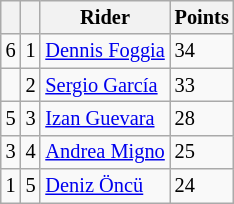<table class="wikitable" style="font-size: 85%;">
<tr>
<th></th>
<th></th>
<th>Rider</th>
<th>Points</th>
</tr>
<tr>
<td> 6</td>
<td align=center>1</td>
<td> <a href='#'>Dennis Foggia</a></td>
<td align=left>34</td>
</tr>
<tr>
<td></td>
<td align=center>2</td>
<td> <a href='#'>Sergio García</a></td>
<td align=left>33</td>
</tr>
<tr>
<td> 5</td>
<td align=center>3</td>
<td> <a href='#'>Izan Guevara</a></td>
<td align=left>28</td>
</tr>
<tr>
<td> 3</td>
<td align=center>4</td>
<td> <a href='#'>Andrea Migno</a></td>
<td align=left>25</td>
</tr>
<tr>
<td> 1</td>
<td align=center>5</td>
<td> <a href='#'>Deniz Öncü</a></td>
<td align=left>24</td>
</tr>
</table>
